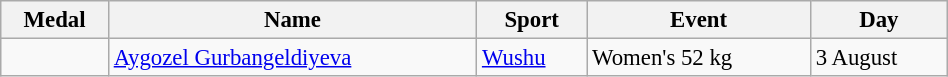<table class="wikitable sortable" style="font-size: 95%; width:50%">
<tr>
<th>Medal</th>
<th>Name</th>
<th>Sport</th>
<th>Event</th>
<th>Day</th>
</tr>
<tr>
<td></td>
<td><a href='#'>Aygozel Gurbangeldiyeva</a></td>
<td><a href='#'>Wushu</a></td>
<td>Women's 52 kg</td>
<td>3 August</td>
</tr>
</table>
